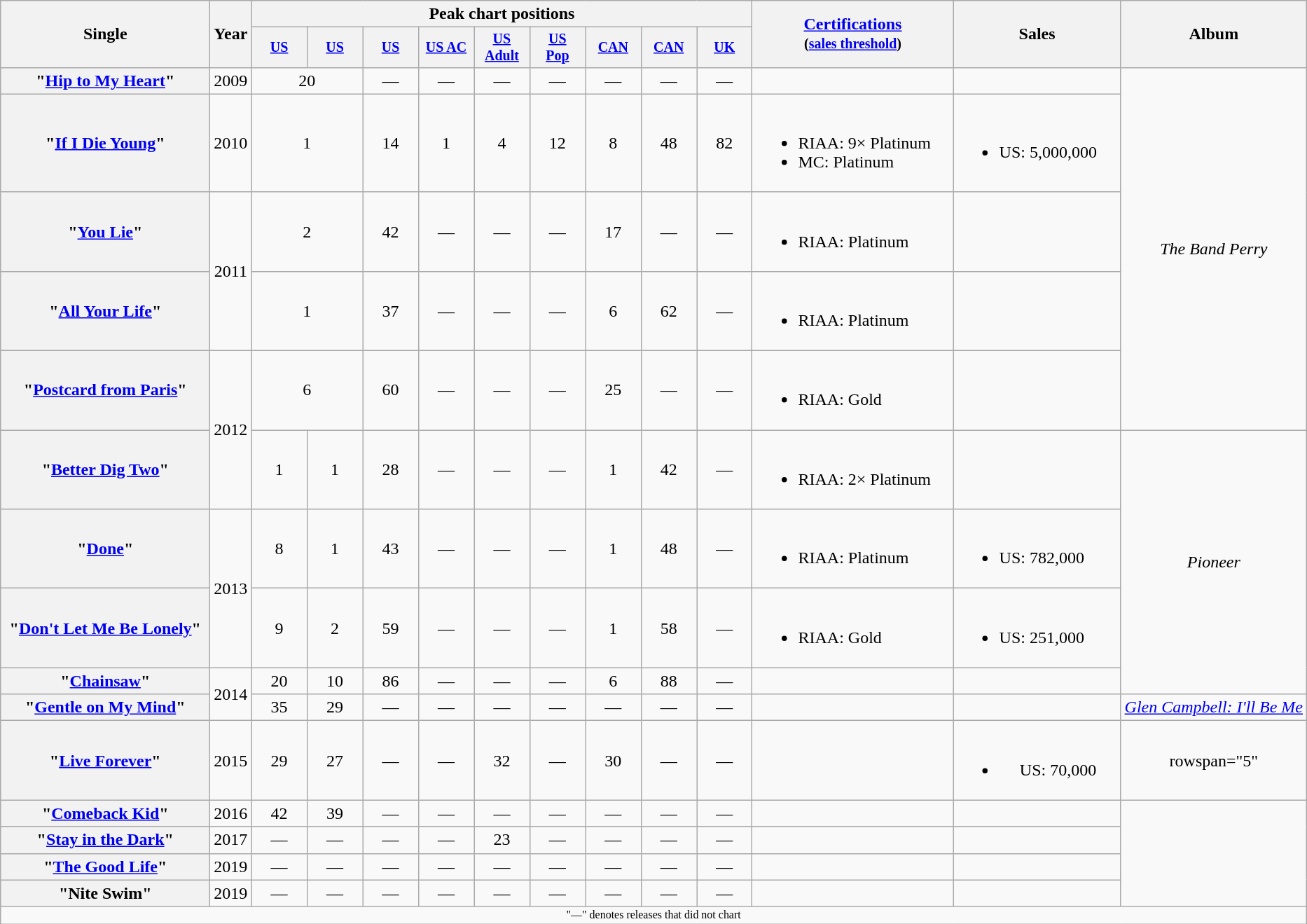<table class="wikitable plainrowheaders" style="text-align:center;">
<tr>
<th rowspan="2" style="width:12em;">Single</th>
<th rowspan="2">Year</th>
<th colspan="9">Peak chart positions</th>
<th rowspan="2" style="width:11.5em;"><a href='#'>Certifications</a><br><small>(<a href='#'>sales threshold</a>)</small></th>
<th rowspan="2" style="width:9.5em;">Sales</th>
<th rowspan="2">Album</th>
</tr>
<tr style="font-size:smaller;">
<th style="width:3.5em;"><a href='#'>US </a><br></th>
<th style="width:3.5em;"><a href='#'>US </a><br></th>
<th style="width:3.5em;"><a href='#'>US</a><br></th>
<th style="width:3.5em;"><a href='#'>US AC</a><br></th>
<th style="width:3.5em;"><a href='#'>US Adult</a><br></th>
<th style="width:3.5em;"><a href='#'>US<br>Pop</a><br></th>
<th style="width:3.5em;"><a href='#'>CAN </a><br></th>
<th style="width:3.5em;"><a href='#'>CAN</a><br></th>
<th style="width:3.5em;"><a href='#'>UK</a><br></th>
</tr>
<tr>
<th scope="row">"<a href='#'>Hip to My Heart</a>"</th>
<td>2009</td>
<td colspan="2">20</td>
<td>—</td>
<td>—</td>
<td>—</td>
<td>—</td>
<td>—</td>
<td>—</td>
<td>—</td>
<td></td>
<td></td>
<td rowspan="5"><em>The Band Perry</em></td>
</tr>
<tr>
<th scope="row">"<a href='#'>If I Die Young</a>"</th>
<td>2010</td>
<td colspan="2">1</td>
<td>14</td>
<td>1</td>
<td>4</td>
<td>12</td>
<td>8</td>
<td>48</td>
<td>82</td>
<td style="text-align:left;"><br><ul><li>RIAA: 9× Platinum</li><li>MC: Platinum</li></ul></td>
<td style="text-align:left;"><br><ul><li>US: 5,000,000</li></ul></td>
</tr>
<tr>
<th scope="row">"<a href='#'>You Lie</a>"</th>
<td rowspan="2">2011</td>
<td colspan="2">2</td>
<td>42</td>
<td>—</td>
<td>—</td>
<td>—</td>
<td>17</td>
<td>—</td>
<td>—</td>
<td style="text-align:left;"><br><ul><li>RIAA: Platinum</li></ul></td>
<td style="text-align:left;"></td>
</tr>
<tr>
<th scope="row">"<a href='#'>All Your Life</a>"</th>
<td colspan="2">1</td>
<td>37</td>
<td>—</td>
<td>—</td>
<td>—</td>
<td>6</td>
<td>62</td>
<td>—</td>
<td style="text-align:left;"><br><ul><li>RIAA: Platinum</li></ul></td>
<td style="text-align:left;"></td>
</tr>
<tr>
<th scope="row">"<a href='#'>Postcard from Paris</a>"</th>
<td rowspan="2">2012</td>
<td colspan="2">6</td>
<td>60</td>
<td>—</td>
<td>—</td>
<td>—</td>
<td>25</td>
<td>—</td>
<td>—</td>
<td style="text-align:left;"><br><ul><li>RIAA: Gold</li></ul></td>
<td style="text-align:left;"></td>
</tr>
<tr>
<th scope="row">"<a href='#'>Better Dig Two</a>"</th>
<td>1</td>
<td>1</td>
<td>28</td>
<td>—</td>
<td>—</td>
<td>—</td>
<td>1</td>
<td>42</td>
<td>—</td>
<td style="text-align:left;"><br><ul><li>RIAA: 2× Platinum</li></ul></td>
<td style="text-align:left;"></td>
<td rowspan="4"><em>Pioneer</em></td>
</tr>
<tr>
<th scope="row">"<a href='#'>Done</a>"</th>
<td rowspan="2">2013</td>
<td>8</td>
<td>1</td>
<td>43</td>
<td>—</td>
<td>—</td>
<td>—</td>
<td>1</td>
<td>48</td>
<td>—</td>
<td style="text-align:left;"><br><ul><li>RIAA: Platinum</li></ul></td>
<td style="text-align:left;"><br><ul><li>US: 782,000</li></ul></td>
</tr>
<tr>
<th scope="row">"<a href='#'>Don't Let Me Be Lonely</a>"</th>
<td>9</td>
<td>2</td>
<td>59</td>
<td>—</td>
<td>—</td>
<td>—</td>
<td>1</td>
<td>58</td>
<td>—</td>
<td style="text-align:left;"><br><ul><li>RIAA: Gold</li></ul></td>
<td style="text-align:left;"><br><ul><li>US: 251,000</li></ul></td>
</tr>
<tr>
<th scope="row">"<a href='#'>Chainsaw</a>"</th>
<td rowspan="2">2014</td>
<td>20</td>
<td>10</td>
<td>86</td>
<td>—</td>
<td>—</td>
<td>—</td>
<td>6</td>
<td>88</td>
<td>—</td>
<td></td>
<td></td>
</tr>
<tr>
<th scope="row">"<a href='#'>Gentle on My Mind</a>"</th>
<td>35</td>
<td>29</td>
<td>—</td>
<td>—</td>
<td>—</td>
<td>—</td>
<td>—</td>
<td>—</td>
<td>—</td>
<td></td>
<td></td>
<td><em><a href='#'>Glen Campbell: I'll Be Me</a></em></td>
</tr>
<tr>
<th scope="row">"<a href='#'>Live Forever</a>"</th>
<td>2015</td>
<td>29</td>
<td>27</td>
<td>—</td>
<td>—</td>
<td>32</td>
<td>—</td>
<td>30</td>
<td>—</td>
<td>—</td>
<td></td>
<td><br><ul><li>US: 70,000</li></ul></td>
<td>rowspan="5" </td>
</tr>
<tr>
<th scope="row">"<a href='#'>Comeback Kid</a>"</th>
<td>2016</td>
<td>42</td>
<td>39</td>
<td>—</td>
<td>—</td>
<td>—</td>
<td>—</td>
<td>—</td>
<td>—</td>
<td>—</td>
<td></td>
<td></td>
</tr>
<tr>
<th scope="row">"<a href='#'>Stay in the Dark</a>"</th>
<td>2017</td>
<td>—</td>
<td>—</td>
<td>—</td>
<td>—</td>
<td>23</td>
<td>—</td>
<td>—</td>
<td>—</td>
<td>—</td>
<td></td>
<td></td>
</tr>
<tr>
<th scope="row">"<a href='#'>The Good Life</a>"</th>
<td>2019</td>
<td>—</td>
<td>—</td>
<td>—</td>
<td>—</td>
<td>—</td>
<td>—</td>
<td>—</td>
<td>—</td>
<td>—</td>
<td></td>
<td></td>
</tr>
<tr>
<th scope="row">"Nite Swim"</th>
<td>2019</td>
<td>—</td>
<td>—</td>
<td>—</td>
<td>—</td>
<td>—</td>
<td>—</td>
<td>—</td>
<td>—</td>
<td>—</td>
<td></td>
<td></td>
</tr>
<tr>
<td colspan="14" style="font-size:8pt">"—" denotes releases that did not chart</td>
</tr>
</table>
